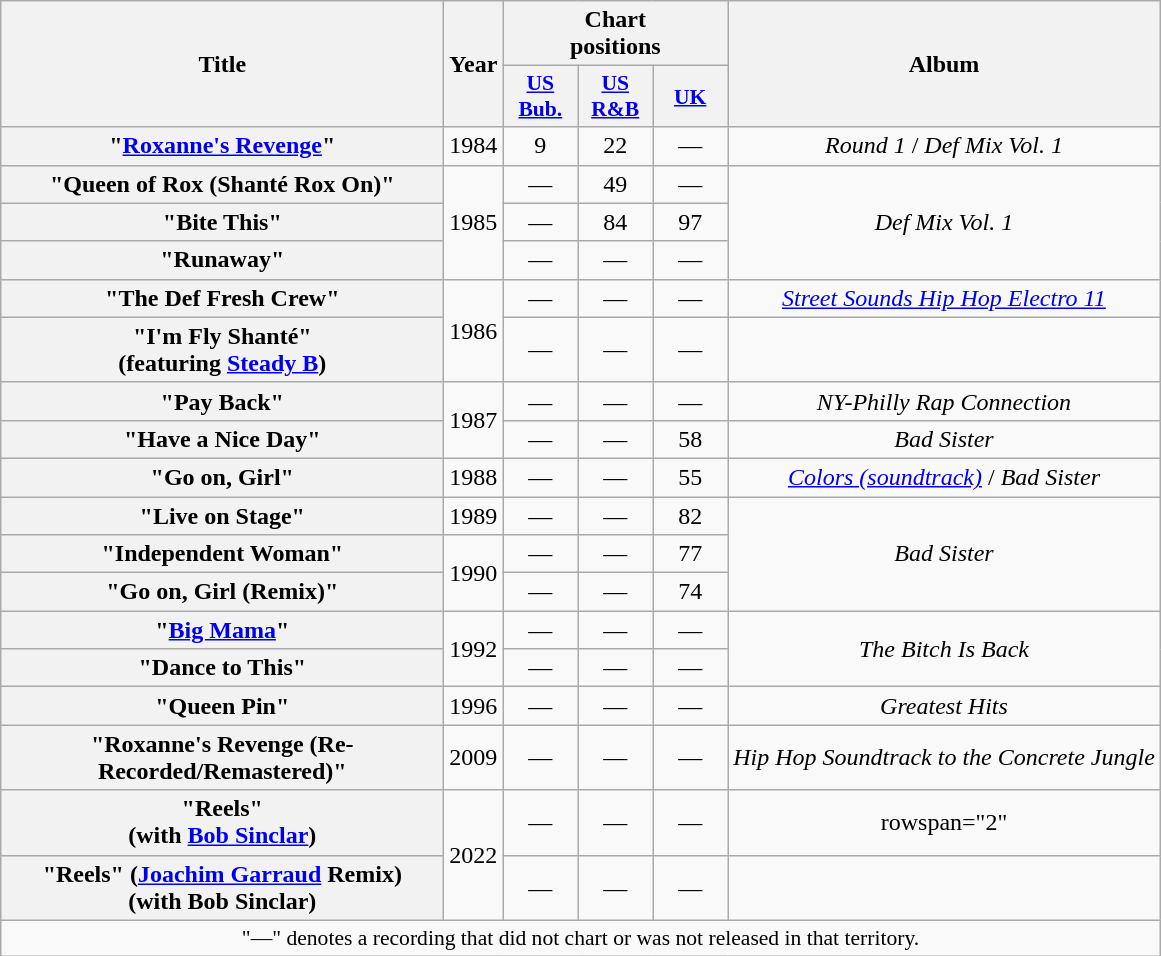<table class="wikitable plainrowheaders" style="text-align:center;" border="1">
<tr>
<th scope="col" rowspan="2" style="width:18em;">Title</th>
<th scope="col" rowspan="2">Year</th>
<th scope="col" colspan="3">Chart<br> positions</th>
<th scope="col" rowspan="2">Album</th>
</tr>
<tr>
<th scope="col" style="width:3em;font-size:90%;"><a href='#'>US Bub.</a><br></th>
<th scope="col" style="width:3em;font-size:90%;"><a href='#'>US R&B</a><br></th>
<th scope="col" style="width:3em;font-size:90%;"><a href='#'>UK</a><br></th>
</tr>
<tr>
<th scope="row">"<a href='#'>Roxanne's Revenge</a>"</th>
<td>1984</td>
<td>9</td>
<td>22</td>
<td>—</td>
<td><em>Round 1</em> / <em>Def Mix Vol. 1</em></td>
</tr>
<tr>
<th scope="row">"Queen of Rox (Shanté Rox On)"</th>
<td rowspan="3">1985</td>
<td>—</td>
<td>49</td>
<td>—</td>
<td rowspan="3"><em>Def Mix Vol. 1</em></td>
</tr>
<tr>
<th scope="row">"Bite This"</th>
<td>—</td>
<td>84</td>
<td>97</td>
</tr>
<tr>
<th scope="row">"Runaway"</th>
<td>—</td>
<td>—</td>
<td>—</td>
</tr>
<tr>
<th scope="row">"The Def Fresh Crew"</th>
<td rowspan="2">1986</td>
<td>—</td>
<td>—</td>
<td>—</td>
<td><em><a href='#'>Street Sounds Hip Hop Electro 11</a></em></td>
</tr>
<tr>
<th scope="row">"I'm Fly Shanté"<br><span>(featuring <a href='#'>Steady B</a>)</span></th>
<td>—</td>
<td>—</td>
<td>—</td>
<td></td>
</tr>
<tr>
<th scope="row">"Pay Back"</th>
<td rowspan="2">1987</td>
<td>—</td>
<td>—</td>
<td>—</td>
<td><em>NY-Philly Rap Connection</em></td>
</tr>
<tr>
<th scope="row">"Have a Nice Day"</th>
<td>—</td>
<td>—</td>
<td>58</td>
<td><em>Bad Sister</em></td>
</tr>
<tr>
<th scope="row">"Go on, Girl"</th>
<td>1988</td>
<td>—</td>
<td>—</td>
<td>55</td>
<td><em><a href='#'>Colors (soundtrack)</a></em> / <em>Bad Sister</em></td>
</tr>
<tr>
<th scope="row">"Live on Stage"</th>
<td>1989</td>
<td>—</td>
<td>—</td>
<td>82</td>
<td rowspan="3"><em>Bad Sister</em></td>
</tr>
<tr>
<th scope="row">"Independent Woman"</th>
<td rowspan="2">1990</td>
<td>—</td>
<td>—</td>
<td>77</td>
</tr>
<tr>
<th scope="row">"Go on, Girl (Remix)"</th>
<td>—</td>
<td>—</td>
<td>74</td>
</tr>
<tr>
<th scope="row">"<a href='#'>Big Mama</a>"</th>
<td rowspan="2">1992</td>
<td>—</td>
<td>—</td>
<td>—</td>
<td rowspan="2"><em>The Bitch Is Back</em></td>
</tr>
<tr>
<th scope="row">"Dance to This"</th>
<td>—</td>
<td>—</td>
<td>—</td>
</tr>
<tr>
<th scope="row">"Queen Pin"</th>
<td>1996</td>
<td>—</td>
<td>—</td>
<td>—</td>
<td><em>Greatest Hits</em></td>
</tr>
<tr>
<th scope="row">"Roxanne's Revenge (Re-Recorded/Remastered)"</th>
<td>2009</td>
<td>—</td>
<td>—</td>
<td>—</td>
<td><em>Hip Hop Soundtrack to the Concrete Jungle</em></td>
</tr>
<tr>
<th scope="row">"Reels"<br><span>(with <a href='#'>Bob Sinclar</a>)</span></th>
<td rowspan="2">2022</td>
<td>—</td>
<td>—</td>
<td>—</td>
<td>rowspan="2" </td>
</tr>
<tr>
<th scope="row">"Reels" (<a href='#'>Joachim Garraud</a> Remix)<br><span>(with Bob Sinclar)</span></th>
<td>—</td>
<td>—</td>
<td>—</td>
</tr>
<tr>
<td colspan="6" style="font-size:90%">"—" denotes a recording that did not chart or was not released in that territory.</td>
</tr>
</table>
